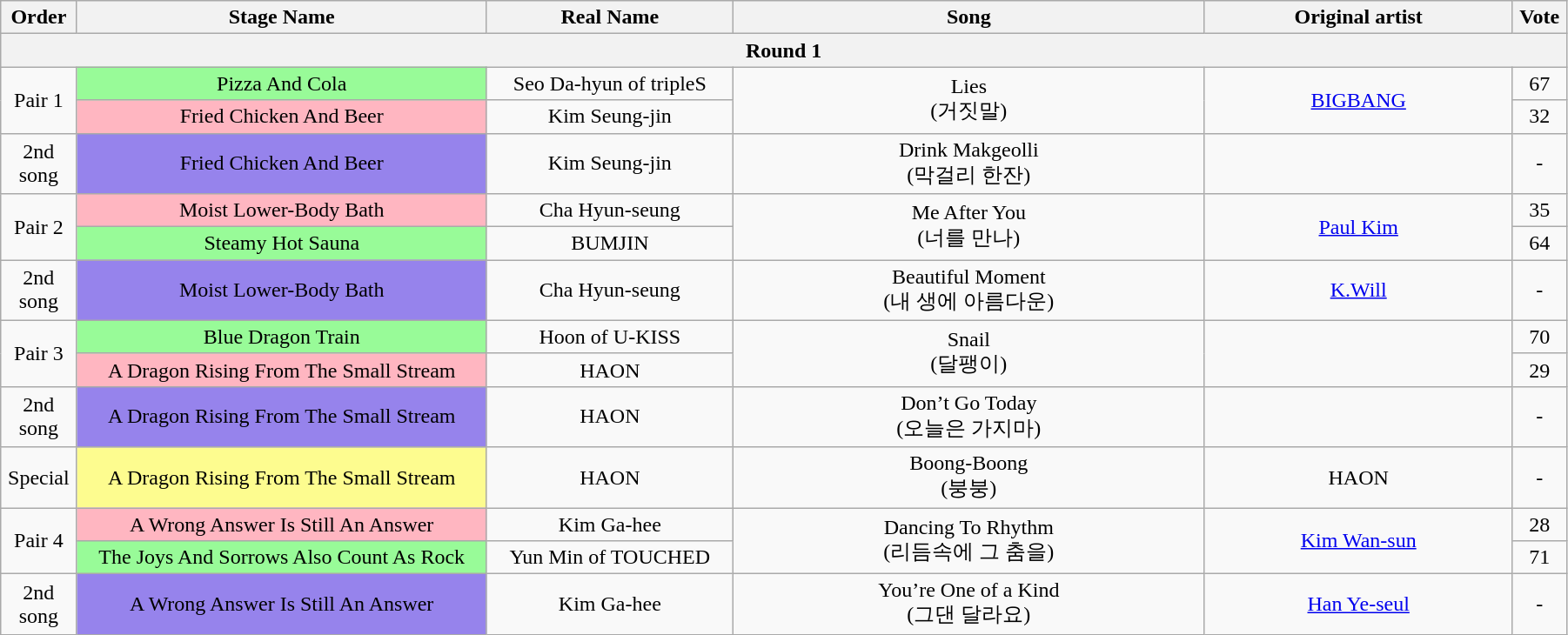<table class="wikitable" style="text-align:center; width:95%;">
<tr>
<th style="width:1%;">Order</th>
<th style="width:20%;">Stage Name</th>
<th style="width:12%;">Real Name</th>
<th style="width:23%;">Song</th>
<th style="width:15%;">Original artist</th>
<th style="width:1%;">Vote</th>
</tr>
<tr>
<th colspan=6>Round 1</th>
</tr>
<tr>
<td rowspan=2>Pair 1</td>
<td bgcolor="palegreen">Pizza And Cola</td>
<td>Seo Da-hyun of tripleS</td>
<td rowspan=2>Lies<br>(거짓말)</td>
<td rowspan=2><a href='#'>BIGBANG</a></td>
<td>67</td>
</tr>
<tr>
<td bgcolor="lightpink">Fried Chicken And Beer</td>
<td>Kim Seung-jin</td>
<td>32</td>
</tr>
<tr>
<td>2nd song</td>
<td bgcolor="#9683EC">Fried Chicken And Beer</td>
<td>Kim Seung-jin</td>
<td>Drink Makgeolli<br>(막걸리 한잔)</td>
<td></td>
<td>-</td>
</tr>
<tr>
<td rowspan=2>Pair 2</td>
<td bgcolor="lightpink">Moist Lower-Body Bath</td>
<td>Cha Hyun-seung</td>
<td rowspan=2>Me After You<br>(너를 만나)</td>
<td rowspan=2><a href='#'>Paul Kim</a></td>
<td>35</td>
</tr>
<tr>
<td bgcolor="palegreen">Steamy Hot Sauna</td>
<td>BUMJIN</td>
<td>64</td>
</tr>
<tr>
<td>2nd song</td>
<td bgcolor="#9683EC">Moist Lower-Body Bath</td>
<td>Cha Hyun-seung</td>
<td>Beautiful Moment<br>(내 생에 아름다운)</td>
<td><a href='#'>K.Will</a></td>
<td>-</td>
</tr>
<tr>
<td rowspan=2>Pair 3</td>
<td bgcolor="palegreen">Blue Dragon Train</td>
<td>Hoon of U-KISS</td>
<td rowspan=2>Snail<br>(달팽이)</td>
<td rowspan=2></td>
<td>70</td>
</tr>
<tr>
<td bgcolor="lightpink">A Dragon Rising From The Small Stream</td>
<td>HAON</td>
<td>29</td>
</tr>
<tr>
<td>2nd song</td>
<td bgcolor="#9683EC">A Dragon Rising From The Small Stream</td>
<td>HAON</td>
<td>Don’t Go Today<br>(오늘은 가지마)</td>
<td></td>
<td>-</td>
</tr>
<tr>
<td>Special</td>
<td bgcolor="#FDFC8F">A Dragon Rising From The Small Stream</td>
<td>HAON</td>
<td>Boong-Boong<br>(붕붕)</td>
<td>HAON</td>
<td>-</td>
</tr>
<tr>
<td rowspan=2>Pair 4</td>
<td bgcolor="lightpink">A Wrong Answer Is Still An Answer</td>
<td>Kim Ga-hee</td>
<td rowspan=2>Dancing To Rhythm<br>(리듬속에 그 춤을)</td>
<td rowspan=2><a href='#'>Kim Wan-sun</a></td>
<td>28</td>
</tr>
<tr>
<td bgcolor="palegreen">The Joys And Sorrows Also Count As Rock</td>
<td>Yun Min of TOUCHED</td>
<td>71</td>
</tr>
<tr>
<td>2nd song</td>
<td bgcolor="#9683EC">A Wrong Answer Is Still An Answer</td>
<td>Kim Ga-hee</td>
<td>You’re One of a Kind<br>(그댄 달라요)</td>
<td><a href='#'>Han Ye-seul</a></td>
<td>-</td>
</tr>
</table>
